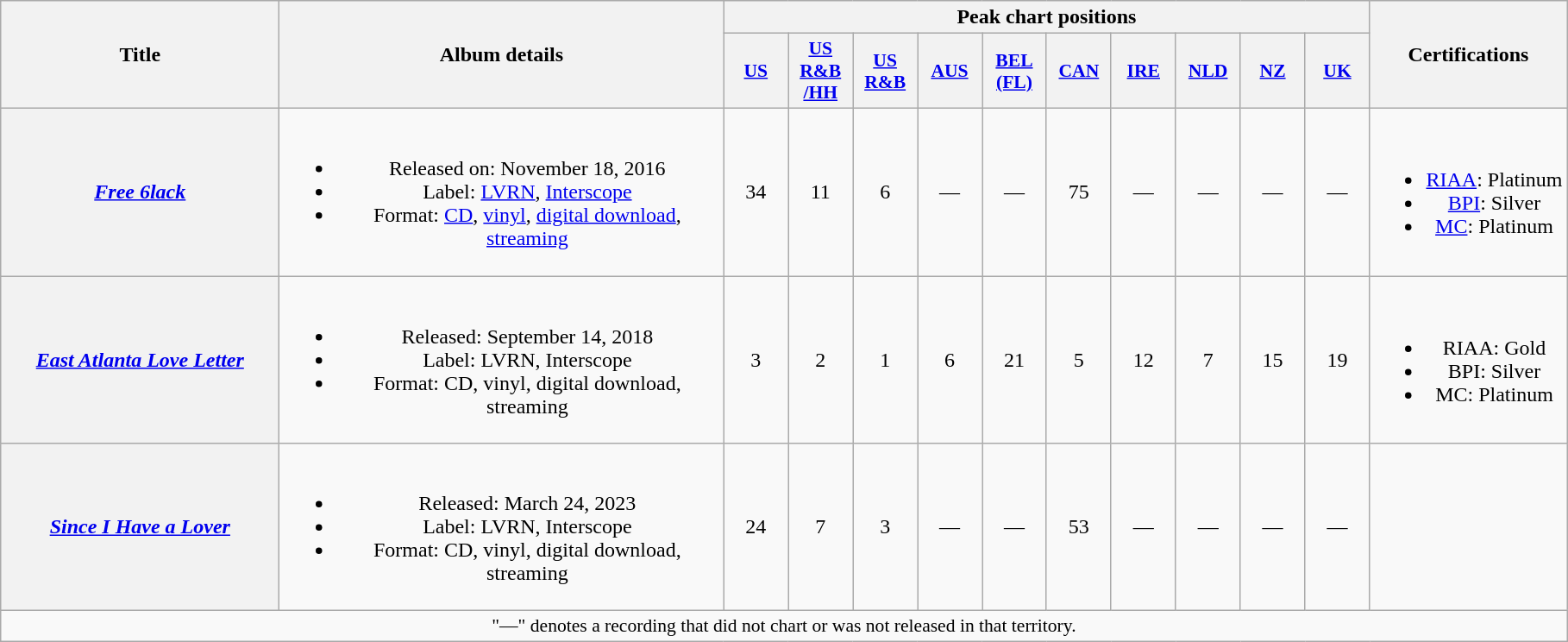<table class="wikitable plainrowheaders" style="text-align:center;" border="1">
<tr>
<th scope="col" rowspan="2" style="width:13em;">Title</th>
<th scope="col" rowspan="2" style="width:21em;">Album details</th>
<th scope="col" colspan="10">Peak chart positions</th>
<th scope="col" rowspan="2">Certifications</th>
</tr>
<tr>
<th scope="col" style="width:3em;font-size:90%;"><a href='#'>US</a><br></th>
<th scope="col" style="width:3em;font-size:90%;"><a href='#'>US<br>R&B<br>/HH</a><br></th>
<th scope="col" style="width:3em;font-size:90%;"><a href='#'>US<br>R&B</a><br></th>
<th scope="col" style="width:3em;font-size:90%;"><a href='#'>AUS</a><br></th>
<th scope="col" style="width:3em;font-size:90%;"><a href='#'>BEL<br>(FL)</a><br></th>
<th scope="col" style="width:3em;font-size:90%;"><a href='#'>CAN</a><br></th>
<th scope="col" style="width:3em;font-size:90%;"><a href='#'>IRE</a><br></th>
<th scope="col" style="width:3em;font-size:90%;"><a href='#'>NLD</a><br></th>
<th scope="col" style="width:3em;font-size:90%;"><a href='#'>NZ</a><br></th>
<th scope="col" style="width:3em;font-size:90%;"><a href='#'>UK</a><br></th>
</tr>
<tr>
<th scope="row"><em><a href='#'>Free 6lack</a></em></th>
<td><br><ul><li>Released on: November 18, 2016</li><li>Label: <a href='#'>LVRN</a>, <a href='#'>Interscope</a></li><li>Format: <a href='#'>CD</a>, <a href='#'>vinyl</a>, <a href='#'>digital download</a>, <a href='#'>streaming</a></li></ul></td>
<td>34</td>
<td>11</td>
<td>6</td>
<td>—</td>
<td>—</td>
<td>75</td>
<td>—</td>
<td>—</td>
<td>—</td>
<td>—</td>
<td><br><ul><li><a href='#'>RIAA</a>: Platinum</li><li><a href='#'>BPI</a>: Silver</li><li><a href='#'>MC</a>: Platinum</li></ul></td>
</tr>
<tr>
<th scope="row"><em><a href='#'>East Atlanta Love Letter</a></em></th>
<td><br><ul><li>Released: September 14, 2018</li><li>Label: LVRN, Interscope</li><li>Format: CD, vinyl, digital download, streaming</li></ul></td>
<td>3</td>
<td>2</td>
<td>1</td>
<td>6</td>
<td>21</td>
<td>5</td>
<td>12</td>
<td>7</td>
<td>15</td>
<td>19</td>
<td><br><ul><li>RIAA: Gold</li><li>BPI: Silver</li><li>MC: Platinum</li></ul></td>
</tr>
<tr>
<th scope="row"><em><a href='#'>Since I Have a Lover</a></em></th>
<td><br><ul><li>Released: March 24, 2023</li><li>Label: LVRN, Interscope</li><li>Format: CD, vinyl, digital download, streaming</li></ul></td>
<td>24</td>
<td>7</td>
<td>3</td>
<td>—</td>
<td>—</td>
<td>53</td>
<td>—</td>
<td>—</td>
<td>—</td>
<td>—</td>
</tr>
<tr>
<td colspan="14" style="font-size:90%">"—" denotes a recording that did not chart or was not released in that territory.</td>
</tr>
</table>
